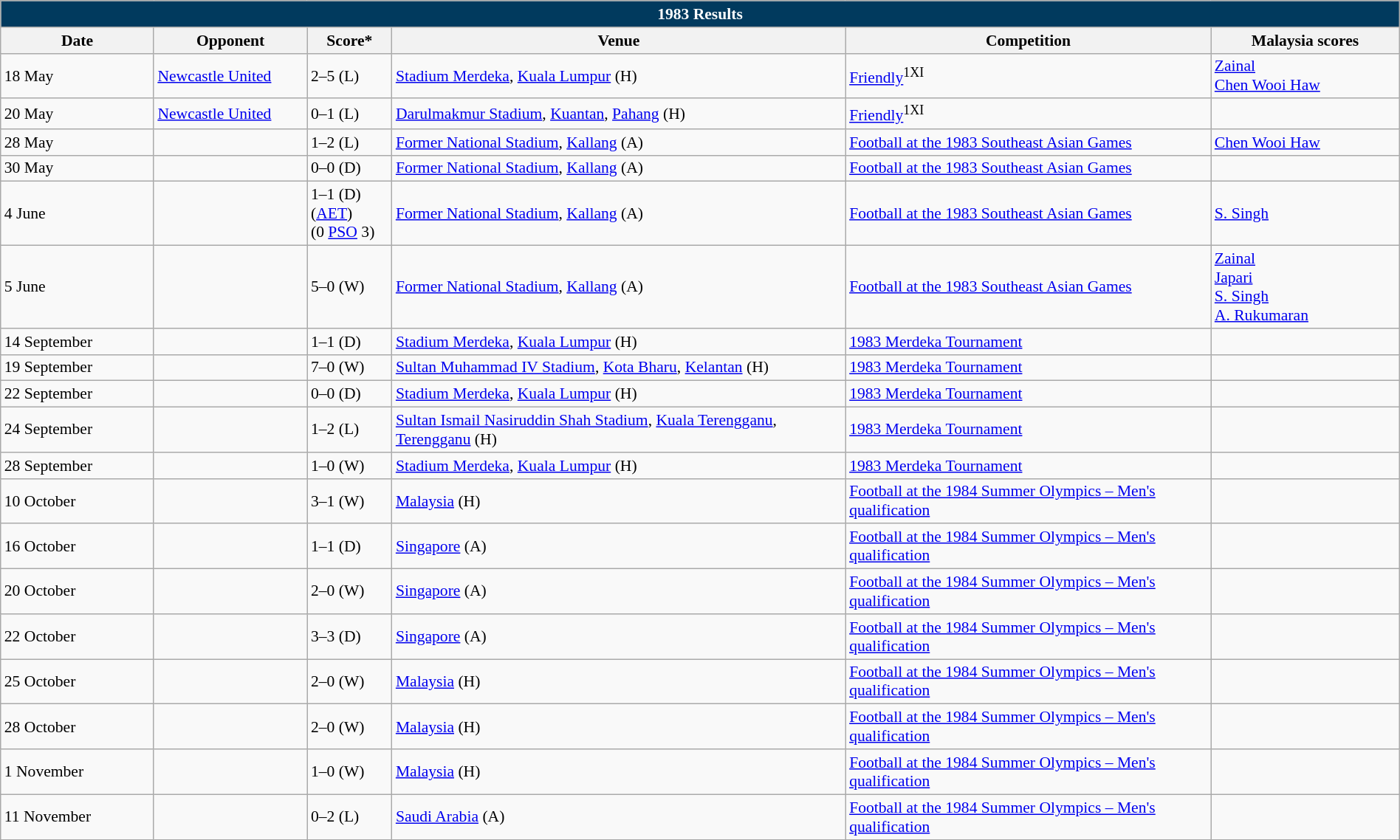<table class="wikitable" width=100% style="text-align:left;font-size:90%;">
<tr>
<th colspan=9 style="background: #013A5E; color: #FFFFFF;">1983 Results</th>
</tr>
<tr>
<th width=80>Date</th>
<th width=80>Opponent</th>
<th width=20>Score*</th>
<th width=250>Venue</th>
<th width=200>Competition</th>
<th width=100>Malaysia scores</th>
</tr>
<tr>
<td>18 May</td>
<td> <a href='#'>Newcastle United</a></td>
<td>2–5 (L)</td>
<td><a href='#'>Stadium Merdeka</a>, <a href='#'>Kuala Lumpur</a> (H)</td>
<td><a href='#'>Friendly</a><sup>1XI</sup></td>
<td><a href='#'>Zainal</a> <br><a href='#'>Chen Wooi Haw</a> </td>
</tr>
<tr>
<td>20 May</td>
<td> <a href='#'>Newcastle United</a></td>
<td>0–1 (L)</td>
<td><a href='#'>Darulmakmur Stadium</a>, <a href='#'>Kuantan</a>, <a href='#'>Pahang</a> (H)</td>
<td><a href='#'>Friendly</a><sup>1XI</sup></td>
<td></td>
</tr>
<tr>
<td>28 May</td>
<td></td>
<td>1–2 (L)</td>
<td><a href='#'>Former National Stadium</a>, <a href='#'>Kallang</a> (A)</td>
<td><a href='#'>Football at the 1983 Southeast Asian Games</a></td>
<td><a href='#'>Chen Wooi Haw</a> </td>
</tr>
<tr>
<td>30 May</td>
<td></td>
<td>0–0 (D)</td>
<td><a href='#'>Former National Stadium</a>, <a href='#'>Kallang</a> (A)</td>
<td><a href='#'>Football at the 1983 Southeast Asian Games</a></td>
<td></td>
</tr>
<tr>
<td>4 June</td>
<td></td>
<td>1–1 (D) (<a href='#'>AET</a>)<br>(0 <a href='#'>PSO</a> 3)</td>
<td><a href='#'>Former National Stadium</a>, <a href='#'>Kallang</a> (A)</td>
<td><a href='#'>Football at the 1983 Southeast Asian Games</a></td>
<td><a href='#'>S. Singh</a> </td>
</tr>
<tr>
<td>5 June</td>
<td></td>
<td>5–0 (W)</td>
<td><a href='#'>Former National Stadium</a>, <a href='#'>Kallang</a> (A)</td>
<td><a href='#'>Football at the 1983 Southeast Asian Games</a></td>
<td><a href='#'>Zainal</a> <br><a href='#'>Japari</a> <br><a href='#'>S. Singh</a> <br><a href='#'>A. Rukumaran</a> </td>
</tr>
<tr>
<td>14 September</td>
<td></td>
<td>1–1 (D)</td>
<td><a href='#'>Stadium Merdeka</a>, <a href='#'>Kuala Lumpur</a> (H)</td>
<td><a href='#'>1983 Merdeka Tournament</a></td>
<td></td>
</tr>
<tr>
<td>19 September</td>
<td></td>
<td>7–0 (W)</td>
<td><a href='#'>Sultan Muhammad IV Stadium</a>, <a href='#'>Kota Bharu</a>, <a href='#'>Kelantan</a> (H)</td>
<td><a href='#'>1983 Merdeka Tournament</a></td>
<td></td>
</tr>
<tr>
<td>22 September</td>
<td></td>
<td>0–0 (D)</td>
<td><a href='#'>Stadium Merdeka</a>, <a href='#'>Kuala Lumpur</a> (H)</td>
<td><a href='#'>1983 Merdeka Tournament</a></td>
<td></td>
</tr>
<tr>
<td>24 September</td>
<td></td>
<td>1–2 (L)</td>
<td><a href='#'>Sultan Ismail Nasiruddin Shah Stadium</a>, <a href='#'>Kuala Terengganu</a>, <a href='#'>Terengganu</a> (H)</td>
<td><a href='#'>1983 Merdeka Tournament</a></td>
<td></td>
</tr>
<tr>
<td>28 September</td>
<td></td>
<td>1–0 (W)</td>
<td><a href='#'>Stadium Merdeka</a>, <a href='#'>Kuala Lumpur</a> (H)</td>
<td><a href='#'>1983 Merdeka Tournament</a></td>
<td></td>
</tr>
<tr>
<td>10 October</td>
<td></td>
<td>3–1 (W)</td>
<td><a href='#'>Malaysia</a> (H)</td>
<td><a href='#'>Football at the 1984 Summer Olympics – Men's qualification</a></td>
<td></td>
</tr>
<tr>
<td>16 October</td>
<td></td>
<td>1–1 (D)</td>
<td><a href='#'>Singapore</a> (A)</td>
<td><a href='#'>Football at the 1984 Summer Olympics – Men's qualification</a></td>
<td></td>
</tr>
<tr>
<td>20 October</td>
<td></td>
<td>2–0 (W)</td>
<td><a href='#'>Singapore</a> (A)</td>
<td><a href='#'>Football at the 1984 Summer Olympics – Men's qualification</a></td>
<td></td>
</tr>
<tr>
<td>22 October</td>
<td></td>
<td>3–3 (D)</td>
<td><a href='#'>Singapore</a> (A)</td>
<td><a href='#'>Football at the 1984 Summer Olympics – Men's qualification</a></td>
<td></td>
</tr>
<tr>
<td>25 October</td>
<td></td>
<td>2–0 (W)</td>
<td><a href='#'>Malaysia</a> (H)</td>
<td><a href='#'>Football at the 1984 Summer Olympics – Men's qualification</a></td>
<td></td>
</tr>
<tr>
<td>28 October</td>
<td></td>
<td>2–0 (W)</td>
<td><a href='#'>Malaysia</a> (H)</td>
<td><a href='#'>Football at the 1984 Summer Olympics – Men's qualification</a></td>
<td></td>
</tr>
<tr>
<td>1 November</td>
<td></td>
<td>1–0 (W)</td>
<td><a href='#'>Malaysia</a> (H)</td>
<td><a href='#'>Football at the 1984 Summer Olympics – Men's qualification</a></td>
<td></td>
</tr>
<tr>
<td>11 November</td>
<td></td>
<td>0–2 (L)</td>
<td><a href='#'>Saudi Arabia</a> (A)</td>
<td><a href='#'>Football at the 1984 Summer Olympics – Men's qualification</a></td>
<td></td>
</tr>
</table>
